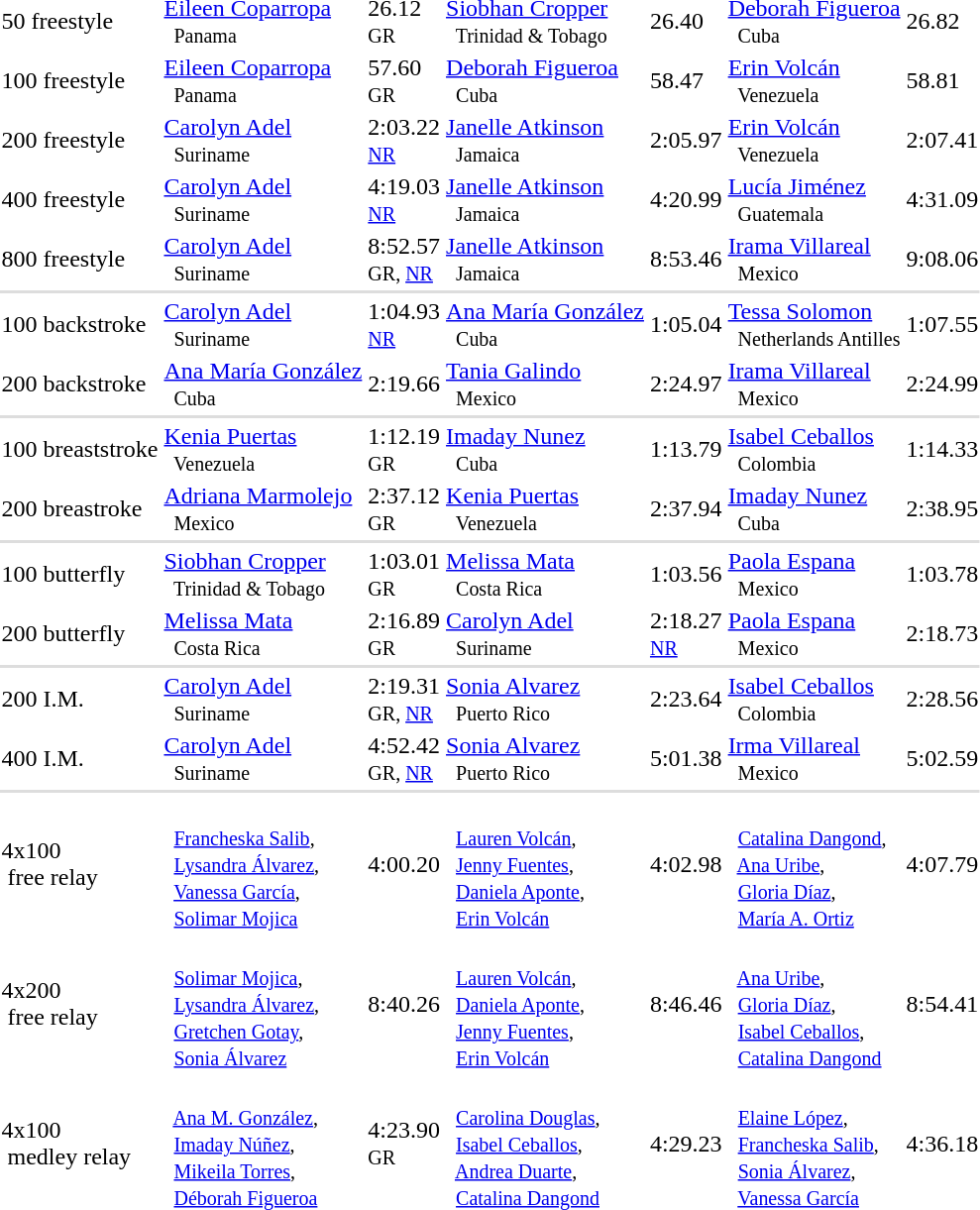<table>
<tr>
<td>50 freestyle</td>
<td><a href='#'>Eileen Coparropa</a> <small><br>   Panama </small></td>
<td>26.12 <small><br>GR</small></td>
<td><a href='#'>Siobhan Cropper</a> <small><br>   Trinidad & Tobago </small></td>
<td>26.40</td>
<td><a href='#'>Deborah Figueroa</a> <small><br>   Cuba </small></td>
<td>26.82</td>
</tr>
<tr>
<td>100 freestyle</td>
<td><a href='#'>Eileen Coparropa</a> <small><br>   Panama </small></td>
<td>57.60 <small><br>GR</small></td>
<td><a href='#'>Deborah Figueroa</a> <small><br>   Cuba </small></td>
<td>58.47</td>
<td><a href='#'>Erin Volcán</a> <small><br>   Venezuela </small></td>
<td>58.81</td>
</tr>
<tr>
<td>200 freestyle</td>
<td><a href='#'>Carolyn Adel</a> <small><br>   Suriname </small></td>
<td>2:03.22 <small><br><a href='#'>NR</a></small></td>
<td><a href='#'>Janelle Atkinson</a> <small><br>   Jamaica </small></td>
<td>2:05.97</td>
<td><a href='#'>Erin Volcán</a> <small><br>   Venezuela </small></td>
<td>2:07.41</td>
</tr>
<tr>
<td>400 freestyle</td>
<td><a href='#'>Carolyn Adel</a> <small><br>   Suriname </small></td>
<td>4:19.03 <small><br><a href='#'>NR</a></small></td>
<td><a href='#'>Janelle Atkinson</a> <small><br>   Jamaica </small></td>
<td>4:20.99</td>
<td><a href='#'>Lucía Jiménez</a> <small><br>   Guatemala </small></td>
<td>4:31.09</td>
</tr>
<tr>
<td>800 freestyle</td>
<td><a href='#'>Carolyn Adel</a> <small><br>   Suriname </small></td>
<td>8:52.57 <small><br>GR, <a href='#'>NR</a></small></td>
<td><a href='#'>Janelle Atkinson</a> <small><br>   Jamaica </small></td>
<td>8:53.46</td>
<td><a href='#'>Irama Villareal</a> <small><br>   Mexico </small></td>
<td>9:08.06</td>
</tr>
<tr bgcolor=#DDDDDD>
<td colspan=7></td>
</tr>
<tr>
<td>100 backstroke</td>
<td><a href='#'>Carolyn Adel</a> <small><br>   Suriname </small></td>
<td>1:04.93 <small><br><a href='#'>NR</a></small></td>
<td><a href='#'>Ana María González</a> <small><br>   Cuba </small></td>
<td>1:05.04</td>
<td><a href='#'>Tessa Solomon</a> <small><br>   Netherlands Antilles </small></td>
<td>1:07.55</td>
</tr>
<tr>
<td>200 backstroke</td>
<td><a href='#'>Ana María González</a> <small><br>   Cuba </small></td>
<td>2:19.66</td>
<td><a href='#'>Tania Galindo</a> <small><br>   Mexico </small></td>
<td>2:24.97</td>
<td><a href='#'>Irama Villareal</a> <small><br>   Mexico </small></td>
<td>2:24.99</td>
</tr>
<tr bgcolor=#DDDDDD>
<td colspan=7></td>
</tr>
<tr>
<td>100 breaststroke</td>
<td><a href='#'>Kenia Puertas</a> <small><br>   Venezuela </small></td>
<td>1:12.19 <small><br>GR</small></td>
<td><a href='#'>Imaday Nunez</a> <small><br>   Cuba </small></td>
<td>1:13.79</td>
<td><a href='#'>Isabel Ceballos</a> <small><br>   Colombia </small></td>
<td>1:14.33</td>
</tr>
<tr>
<td>200 breastroke</td>
<td><a href='#'>Adriana Marmolejo</a> <small><br>   Mexico </small></td>
<td>2:37.12 <small><br>GR</small></td>
<td><a href='#'>Kenia Puertas</a> <small><br>   Venezuela </small></td>
<td>2:37.94</td>
<td><a href='#'>Imaday Nunez</a> <small><br>   Cuba </small></td>
<td>2:38.95</td>
</tr>
<tr bgcolor=#DDDDDD>
<td colspan=7></td>
</tr>
<tr>
<td>100 butterfly</td>
<td><a href='#'>Siobhan Cropper</a> <small><br>   Trinidad & Tobago </small></td>
<td>1:03.01 <small><br>GR</small></td>
<td><a href='#'>Melissa Mata</a> <small><br>   Costa Rica </small></td>
<td>1:03.56</td>
<td><a href='#'>Paola Espana</a> <small><br>   Mexico </small></td>
<td>1:03.78</td>
</tr>
<tr>
<td>200 butterfly</td>
<td><a href='#'>Melissa Mata</a> <small><br>   Costa Rica </small></td>
<td>2:16.89 <small><br>GR</small></td>
<td><a href='#'>Carolyn Adel</a> <small><br>   Suriname </small></td>
<td>2:18.27 <small><br><a href='#'>NR</a></small></td>
<td><a href='#'>Paola Espana</a> <small><br>   Mexico </small></td>
<td>2:18.73</td>
</tr>
<tr bgcolor=#DDDDDD>
<td colspan=7></td>
</tr>
<tr>
<td>200 I.M.</td>
<td><a href='#'>Carolyn Adel</a> <small><br>   Suriname </small></td>
<td>2:19.31 <small><br>GR, <a href='#'>NR</a></small></td>
<td><a href='#'>Sonia Alvarez</a> <small><br>   Puerto Rico </small></td>
<td>2:23.64</td>
<td><a href='#'>Isabel Ceballos</a> <small><br>   Colombia </small></td>
<td>2:28.56</td>
</tr>
<tr>
<td>400 I.M.</td>
<td><a href='#'>Carolyn Adel</a> <small><br>   Suriname </small></td>
<td>4:52.42 <small><br>GR, <a href='#'>NR</a></small></td>
<td><a href='#'>Sonia Alvarez</a> <small><br>   Puerto Rico </small></td>
<td>5:01.38</td>
<td><a href='#'>Irma Villareal</a> <small><br>   Mexico </small></td>
<td>5:02.59</td>
</tr>
<tr bgcolor=#DDDDDD>
<td colspan=7></td>
</tr>
<tr>
<td>4x100 <br> free relay</td>
<td> <small><br>  <a href='#'>Francheska Salib</a>, <br>  <a href='#'>Lysandra Álvarez</a>, <br>  <a href='#'>Vanessa García</a>, <br>  <a href='#'>Solimar Mojica</a> </small></td>
<td>4:00.20</td>
<td> <small><br>  <a href='#'>Lauren Volcán</a>, <br>  <a href='#'>Jenny Fuentes</a>, <br>  <a href='#'>Daniela Aponte</a>, <br>  <a href='#'>Erin Volcán</a> </small></td>
<td>4:02.98</td>
<td> <small><br>  <a href='#'>Catalina Dangond</a>, <br>  <a href='#'>Ana Uribe</a>, <br>  <a href='#'>Gloria Díaz</a>, <br>  <a href='#'>María A. Ortiz</a> </small></td>
<td>4:07.79</td>
</tr>
<tr>
<td>4x200  <br> free relay</td>
<td> <small><br>  <a href='#'>Solimar Mojica</a>, <br>  <a href='#'>Lysandra Álvarez</a>, <br>  <a href='#'>Gretchen Gotay</a>, <br>  <a href='#'>Sonia Álvarez</a> </small></td>
<td>8:40.26</td>
<td> <small><br>  <a href='#'>Lauren Volcán</a>, <br>  <a href='#'>Daniela Aponte</a>, <br>  <a href='#'>Jenny Fuentes</a>, <br>  <a href='#'>Erin Volcán</a> </small></td>
<td>8:46.46</td>
<td> <small><br>  <a href='#'>Ana Uribe</a>, <br>  <a href='#'>Gloria Díaz</a>, <br>  <a href='#'>Isabel Ceballos</a>, <br>  <a href='#'>Catalina Dangond</a> </small></td>
<td>8:54.41</td>
</tr>
<tr>
<td>4x100 <br> medley relay</td>
<td> <small><br>  <a href='#'>Ana M. González</a>, <br>  <a href='#'>Imaday Núñez</a>, <br>  <a href='#'>Mikeila Torres</a>, <br>  <a href='#'>Déborah Figueroa</a> </small></td>
<td>4:23.90 <small><br>GR</small></td>
<td> <small><br>  <a href='#'>Carolina Douglas</a>, <br>  <a href='#'>Isabel Ceballos</a>, <br>  <a href='#'>Andrea Duarte</a>, <br>  <a href='#'>Catalina Dangond</a> </small></td>
<td>4:29.23</td>
<td> <small><br>  <a href='#'>Elaine López</a>, <br>  <a href='#'>Francheska Salib</a>, <br>  <a href='#'>Sonia Álvarez</a>, <br>  <a href='#'>Vanessa García</a> </small></td>
<td>4:36.18</td>
</tr>
<tr>
</tr>
</table>
